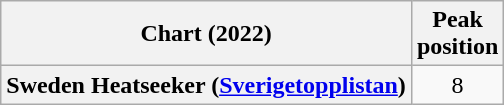<table class="wikitable plainrowheaders" style="text-align:center">
<tr>
<th scope="col">Chart (2022)</th>
<th scope="col">Peak<br>position</th>
</tr>
<tr>
<th scope="row">Sweden Heatseeker (<a href='#'>Sverigetopplistan</a>)</th>
<td>8</td>
</tr>
</table>
